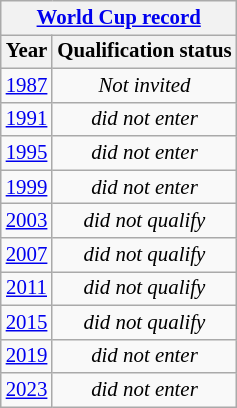<table class=wikitable style="text-align: center; font-size: 87%;">
<tr>
<th colspan=8><a href='#'>World Cup record</a></th>
</tr>
<tr>
<th>Year</th>
<th>Qualification status</th>
</tr>
<tr>
<td> <a href='#'>1987</a></td>
<td colspan=7><em>Not invited</em></td>
</tr>
<tr>
<td> <a href='#'>1991</a></td>
<td colspan=7><em>did not enter</em></td>
</tr>
<tr>
<td> <a href='#'>1995</a></td>
<td colspan=7><em>did not enter</em></td>
</tr>
<tr>
<td> <a href='#'>1999</a></td>
<td colspan=7><em>did not enter</em></td>
</tr>
<tr>
<td> <a href='#'>2003</a></td>
<td colspan=7><em>did not qualify</em></td>
</tr>
<tr>
<td> <a href='#'>2007</a></td>
<td colspan=7><em>did not qualify</em></td>
</tr>
<tr>
<td> <a href='#'>2011</a></td>
<td colspan=7><em>did not qualify</em></td>
</tr>
<tr>
<td> <a href='#'>2015</a></td>
<td colspan=7><em>did not qualify</em></td>
</tr>
<tr>
<td> <a href='#'>2019</a></td>
<td colspan=7><em>did not enter</em></td>
</tr>
<tr>
<td> <a href='#'>2023</a></td>
<td colspan=7><em>did not enter</em></td>
</tr>
</table>
